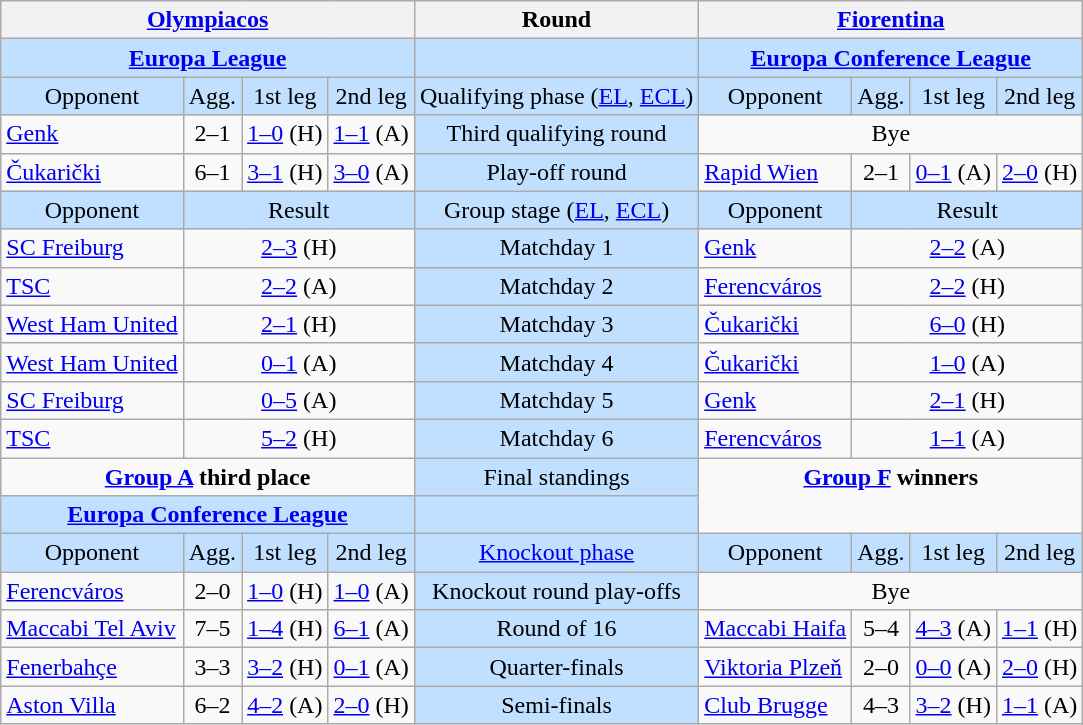<table class="wikitable" style="text-align:center">
<tr>
<th colspan="4"> <a href='#'>Olympiacos</a></th>
<th>Round</th>
<th colspan="4"> <a href='#'>Fiorentina</a></th>
</tr>
<tr style="background:#C1E0FF">
<td colspan="4"><strong><a href='#'>Europa League</a></strong></td>
<td></td>
<td colspan="4"><strong><a href='#'>Europa Conference League</a></strong></td>
</tr>
<tr style="background:#C1E0FF">
<td>Opponent</td>
<td>Agg.</td>
<td>1st leg</td>
<td>2nd leg</td>
<td style="background:#C1E0FF">Qualifying phase (<a href='#'>EL</a>, <a href='#'>ECL</a>)</td>
<td>Opponent</td>
<td>Agg.</td>
<td>1st leg</td>
<td>2nd leg</td>
</tr>
<tr>
<td style="text-align:left"> <a href='#'>Genk</a></td>
<td>2–1</td>
<td><a href='#'>1–0</a> (H)</td>
<td><a href='#'>1–1</a> (A)</td>
<td style="background:#C1E0FF">Third qualifying round</td>
<td colspan="4">Bye</td>
</tr>
<tr>
<td style="text-align:left"> <a href='#'>Čukarički</a></td>
<td>6–1</td>
<td><a href='#'>3–1</a> (H)</td>
<td><a href='#'>3–0</a> (A)</td>
<td style="background:#C1E0FF">Play-off round</td>
<td style="text-align:left"> <a href='#'>Rapid Wien</a></td>
<td>2–1</td>
<td><a href='#'>0–1</a> (A)</td>
<td><a href='#'>2–0</a> (H)</td>
</tr>
<tr style="background:#C1E0FF">
<td>Opponent</td>
<td colspan="3">Result</td>
<td>Group stage (<a href='#'>EL</a>, <a href='#'>ECL</a>)</td>
<td>Opponent</td>
<td colspan="3">Result</td>
</tr>
<tr>
<td style="text-align:left"> <a href='#'>SC Freiburg</a></td>
<td colspan="3"><a href='#'>2–3</a> (H)</td>
<td style="background:#C1E0FF">Matchday 1</td>
<td style="text-align:left"> <a href='#'>Genk</a></td>
<td colspan="3"><a href='#'>2–2</a> (A)</td>
</tr>
<tr>
<td style="text-align:left"> <a href='#'>TSC</a></td>
<td colspan="3"><a href='#'>2–2</a> (A)</td>
<td style="background:#C1E0FF">Matchday 2</td>
<td style="text-align:left"> <a href='#'>Ferencváros</a></td>
<td colspan="3"><a href='#'>2–2</a> (H)</td>
</tr>
<tr>
<td style="text-align:left"> <a href='#'>West Ham United</a></td>
<td colspan="3"><a href='#'>2–1</a> (H)</td>
<td style="background:#C1E0FF">Matchday 3</td>
<td style="text-align:left"> <a href='#'>Čukarički</a></td>
<td colspan="3"><a href='#'>6–0</a> (H)</td>
</tr>
<tr>
<td style="text-align:left"> <a href='#'>West Ham United</a></td>
<td colspan="3"><a href='#'>0–1</a> (A)</td>
<td style="background:#C1E0FF">Matchday 4</td>
<td style="text-align:left"> <a href='#'>Čukarički</a></td>
<td colspan="3"><a href='#'>1–0</a> (A)</td>
</tr>
<tr>
<td style="text-align:left"> <a href='#'>SC Freiburg</a></td>
<td colspan="3"><a href='#'>0–5</a> (A)</td>
<td style="background:#C1E0FF">Matchday 5</td>
<td style="text-align:left"> <a href='#'>Genk</a></td>
<td colspan="3"><a href='#'>2–1</a> (H)</td>
</tr>
<tr>
<td style="text-align:left"> <a href='#'>TSC</a></td>
<td colspan="3"><a href='#'>5–2</a> (H)</td>
<td style="background:#C1E0FF">Matchday 6</td>
<td style="text-align:left"> <a href='#'>Ferencváros</a></td>
<td colspan="3"><a href='#'>1–1</a> (A)</td>
</tr>
<tr>
<td colspan="4" style="vertical-align:top"><strong><a href='#'>Group A</a> third place</strong><br><div></div></td>
<td style="background:#C1E0FF">Final standings</td>
<td colspan="4" rowspan="2" style="vertical-align:top"><strong><a href='#'>Group F</a> winners</strong><br><div></div></td>
</tr>
<tr style="background:#C1E0FF">
<td colspan="4"><strong><a href='#'>Europa Conference League</a></strong></td>
<td></td>
</tr>
<tr style="background:#C1E0FF">
<td>Opponent</td>
<td>Agg.</td>
<td>1st leg</td>
<td>2nd leg</td>
<td><a href='#'>Knockout phase</a></td>
<td>Opponent</td>
<td>Agg.</td>
<td>1st leg</td>
<td>2nd leg</td>
</tr>
<tr>
<td align="left"> <a href='#'>Ferencváros</a></td>
<td>2–0</td>
<td><a href='#'>1–0</a> (H)</td>
<td><a href='#'>1–0</a> (A)</td>
<td style="background:#C1E0FF">Knockout round play-offs</td>
<td colspan="4">Bye</td>
</tr>
<tr>
<td align="left"> <a href='#'>Maccabi Tel Aviv</a></td>
<td>7–5</td>
<td><a href='#'>1–4</a> (H)</td>
<td><a href='#'>6–1</a>  (A)</td>
<td style="background:#C1E0FF">Round of 16</td>
<td align="left"> <a href='#'>Maccabi Haifa</a></td>
<td>5–4</td>
<td><a href='#'>4–3</a> (A)</td>
<td><a href='#'>1–1</a> (H)</td>
</tr>
<tr>
<td align="left"> <a href='#'>Fenerbahçe</a></td>
<td>3–3 </td>
<td><a href='#'>3–2</a> (H)</td>
<td><a href='#'>0–1</a>  (A)</td>
<td style="background:#C1E0FF">Quarter-finals</td>
<td align="left"> <a href='#'>Viktoria Plzeň</a></td>
<td>2–0</td>
<td><a href='#'>0–0</a> (A)</td>
<td><a href='#'>2–0</a>  (H)</td>
</tr>
<tr>
<td align="left"> <a href='#'>Aston Villa</a></td>
<td>6–2</td>
<td><a href='#'>4–2</a> (A)</td>
<td><a href='#'>2–0</a> (H)</td>
<td style="background:#C1E0FF">Semi-finals</td>
<td align="left"> <a href='#'>Club Brugge</a></td>
<td>4–3</td>
<td><a href='#'>3–2</a> (H)</td>
<td><a href='#'>1–1</a> (A)</td>
</tr>
</table>
